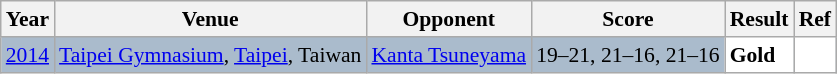<table class="sortable wikitable" style="font-size: 90%;">
<tr>
<th>Year</th>
<th>Venue</th>
<th>Opponent</th>
<th>Score</th>
<th>Result</th>
<th>Ref</th>
</tr>
<tr style="background:#AABBCC">
<td align="center"><a href='#'>2014</a></td>
<td align="left"><a href='#'>Taipei Gymnasium</a>, <a href='#'>Taipei</a>, Taiwan</td>
<td align="left"> <a href='#'>Kanta Tsuneyama</a></td>
<td align="left">19–21, 21–16, 21–16</td>
<td style="text-align:left; background:white"> <strong>Gold</strong></td>
<td style="text-align:center; background:white"></td>
</tr>
</table>
